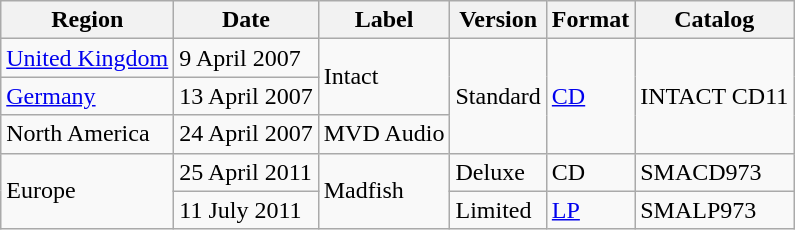<table class="wikitable plainrowheaders">
<tr>
<th scope="col">Region</th>
<th scope="col">Date</th>
<th scope="col">Label</th>
<th scope="col">Version</th>
<th scope="col">Format</th>
<th scope="col">Catalog</th>
</tr>
<tr>
<td><a href='#'>United Kingdom</a></td>
<td>9 April 2007</td>
<td rowspan="2">Intact</td>
<td rowspan="3">Standard</td>
<td rowspan="3"><a href='#'>CD</a></td>
<td rowspan="3">INTACT CD11</td>
</tr>
<tr>
<td><a href='#'>Germany</a></td>
<td>13 April 2007</td>
</tr>
<tr>
<td>North America</td>
<td>24 April 2007</td>
<td>MVD Audio</td>
</tr>
<tr>
<td rowspan="2">Europe</td>
<td>25 April 2011</td>
<td rowspan="2">Madfish</td>
<td>Deluxe</td>
<td>CD</td>
<td>SMACD973</td>
</tr>
<tr>
<td>11 July 2011</td>
<td>Limited</td>
<td><a href='#'>LP</a></td>
<td>SMALP973</td>
</tr>
</table>
